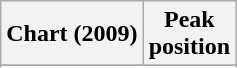<table class="wikitable sortable plainrowheaders" style="text-align:center">
<tr>
<th scope="col">Chart (2009)</th>
<th scope="col">Peak<br> position</th>
</tr>
<tr>
</tr>
<tr>
</tr>
<tr>
</tr>
</table>
